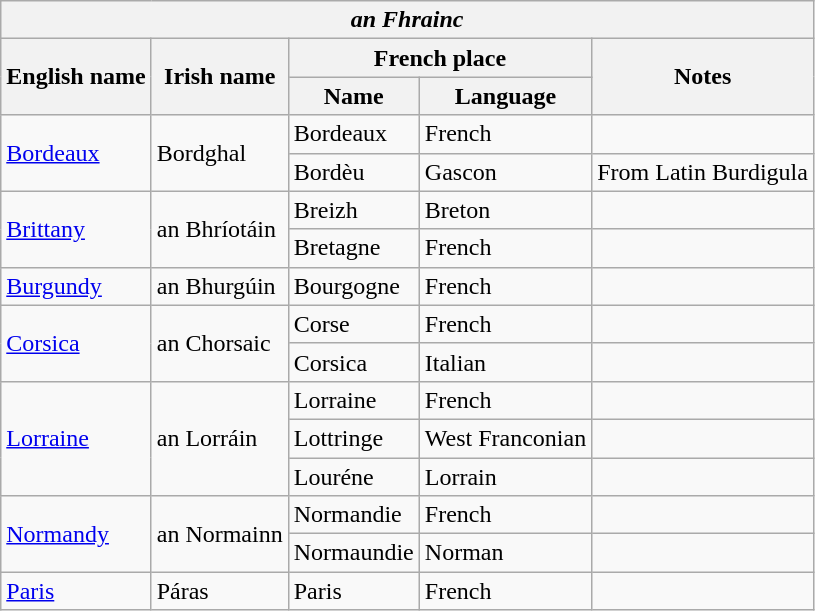<table class="wikitable sortable">
<tr>
<th colspan="5"> <em>an Fhrainc</em></th>
</tr>
<tr>
<th rowspan="2">English name</th>
<th rowspan="2">Irish name</th>
<th colspan="2">French place</th>
<th rowspan="2">Notes</th>
</tr>
<tr>
<th>Name</th>
<th>Language</th>
</tr>
<tr>
<td rowspan="2"><a href='#'>Bordeaux</a></td>
<td rowspan="2">Bordghal</td>
<td>Bordeaux</td>
<td>French</td>
<td></td>
</tr>
<tr>
<td>Bordèu</td>
<td>Gascon</td>
<td>From Latin Burdigula</td>
</tr>
<tr>
<td rowspan="2"><a href='#'>Brittany</a></td>
<td rowspan="2">an Bhríotáin</td>
<td>Breizh</td>
<td>Breton</td>
<td></td>
</tr>
<tr>
<td>Bretagne</td>
<td>French</td>
<td></td>
</tr>
<tr>
<td><a href='#'>Burgundy</a></td>
<td>an Bhurgúin</td>
<td>Bourgogne</td>
<td>French</td>
<td></td>
</tr>
<tr>
<td rowspan="2"><a href='#'>Corsica</a></td>
<td rowspan="2">an Chorsaic</td>
<td>Corse</td>
<td>French</td>
<td></td>
</tr>
<tr>
<td>Corsica</td>
<td>Italian</td>
<td></td>
</tr>
<tr>
<td rowspan="3"><a href='#'>Lorraine</a></td>
<td rowspan="3">an Lorráin</td>
<td>Lorraine</td>
<td>French</td>
<td></td>
</tr>
<tr>
<td>Lottringe</td>
<td>West Franconian</td>
<td></td>
</tr>
<tr>
<td>Louréne</td>
<td>Lorrain</td>
<td></td>
</tr>
<tr>
<td rowspan="2"><a href='#'>Normandy</a></td>
<td rowspan="2">an Normainn</td>
<td>Normandie</td>
<td>French</td>
<td></td>
</tr>
<tr>
<td>Normaundie</td>
<td>Norman</td>
<td></td>
</tr>
<tr>
<td><a href='#'>Paris</a></td>
<td>Páras</td>
<td>Paris</td>
<td>French</td>
<td></td>
</tr>
</table>
